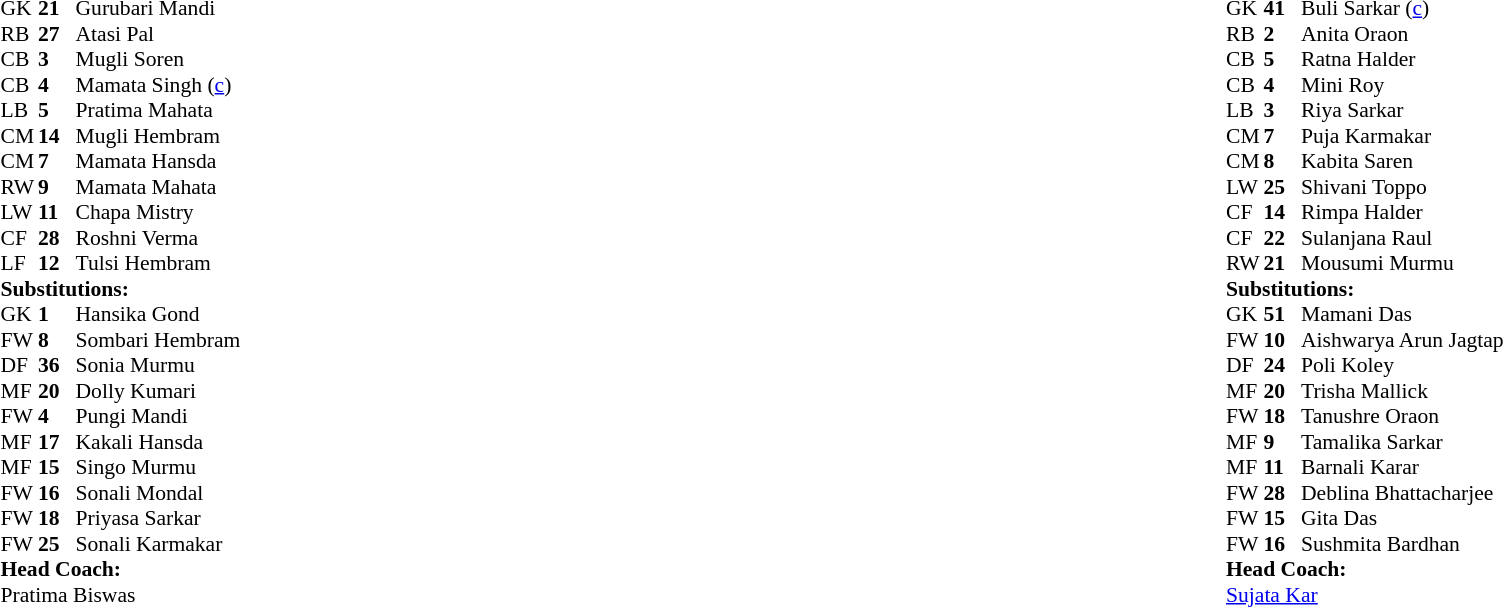<table width="100%">
<tr>
<td valign="top" width="40%"><br><table style="font-size:90%" cellspacing="0" cellpadding="0">
<tr>
<th width=25></th>
<th width=25></th>
</tr>
<tr>
<td>GK</td>
<td><strong>21</strong></td>
<td>Gurubari Mandi</td>
</tr>
<tr>
<td>RB</td>
<td><strong>27</strong></td>
<td>Atasi Pal</td>
</tr>
<tr>
<td>CB</td>
<td><strong>3</strong></td>
<td>Mugli Soren</td>
</tr>
<tr>
<td>CB</td>
<td><strong>4</strong></td>
<td>Mamata Singh (<a href='#'>c</a>)</td>
</tr>
<tr>
<td>LB</td>
<td><strong>5</strong></td>
<td>Pratima Mahata</td>
</tr>
<tr>
<td>CM</td>
<td><strong>14</strong></td>
<td>Mugli Hembram</td>
</tr>
<tr>
<td>CM</td>
<td><strong>7</strong></td>
<td>Mamata Hansda</td>
</tr>
<tr>
<td>RW</td>
<td><strong>9</strong></td>
<td>Mamata Mahata</td>
<td></td>
<td></td>
</tr>
<tr>
<td>LW</td>
<td><strong>11</strong></td>
<td>Chapa Mistry</td>
</tr>
<tr>
<td>CF</td>
<td><strong>28</strong></td>
<td>Roshni Verma</td>
</tr>
<tr>
<td>LF</td>
<td><strong>12</strong></td>
<td>Tulsi Hembram</td>
</tr>
<tr>
<td colspan=3><strong>Substitutions:</strong></td>
</tr>
<tr>
<td>GK</td>
<td><strong>1</strong></td>
<td>Hansika Gond</td>
</tr>
<tr>
<td>FW</td>
<td><strong>8</strong></td>
<td>Sombari Hembram</td>
</tr>
<tr>
<td>DF</td>
<td><strong>36</strong></td>
<td>Sonia Murmu</td>
</tr>
<tr>
<td>MF</td>
<td><strong>20</strong></td>
<td>Dolly Kumari</td>
<td></td>
<td></td>
</tr>
<tr>
<td>FW</td>
<td><strong>4</strong></td>
<td>Pungi Mandi</td>
</tr>
<tr>
<td>MF</td>
<td><strong>17</strong></td>
<td>Kakali Hansda</td>
</tr>
<tr>
<td>MF</td>
<td><strong>15</strong></td>
<td>Singo Murmu</td>
</tr>
<tr>
<td>FW</td>
<td><strong>16</strong></td>
<td>Sonali Mondal</td>
</tr>
<tr>
<td>FW</td>
<td><strong>18</strong></td>
<td>Priyasa Sarkar</td>
</tr>
<tr>
<td>FW</td>
<td><strong>25</strong></td>
<td>Sonali Karmakar</td>
</tr>
<tr>
<td colspan=3><strong>Head Coach:</strong></td>
</tr>
<tr>
<td colspan=3>Pratima Biswas</td>
</tr>
</table>
</td>
<td valign="top" width="50%"><br><table style="font-size:90%; margin:auto" cellspacing="0" cellpadding="0">
<tr>
<th width=25></th>
<th width=25></th>
</tr>
<tr>
<td>GK</td>
<td><strong>41</strong></td>
<td>Buli Sarkar (<a href='#'>c</a>)</td>
</tr>
<tr>
<td>RB</td>
<td><strong>2</strong></td>
<td>Anita Oraon</td>
</tr>
<tr>
<td>CB</td>
<td><strong>5</strong></td>
<td>Ratna Halder</td>
<td></td>
</tr>
<tr>
<td>CB</td>
<td><strong>4</strong></td>
<td>Mini Roy</td>
</tr>
<tr>
<td>LB</td>
<td><strong>3</strong></td>
<td>Riya Sarkar</td>
</tr>
<tr>
<td>CM</td>
<td><strong>7</strong></td>
<td>Puja Karmakar</td>
<td></td>
<td></td>
</tr>
<tr>
<td>CM</td>
<td><strong>8</strong></td>
<td>Kabita Saren</td>
</tr>
<tr>
<td>LW</td>
<td><strong>25</strong></td>
<td>Shivani Toppo</td>
</tr>
<tr>
<td>CF</td>
<td><strong>14</strong></td>
<td>Rimpa Halder</td>
</tr>
<tr>
<td>CF</td>
<td><strong>22</strong></td>
<td>Sulanjana Raul</td>
</tr>
<tr>
<td>RW</td>
<td><strong>21</strong></td>
<td>Mousumi Murmu</td>
</tr>
<tr>
<td colspan=3><strong>Substitutions:</strong></td>
</tr>
<tr>
<td>GK</td>
<td><strong>51</strong></td>
<td>Mamani Das</td>
</tr>
<tr>
<td>FW</td>
<td><strong>10</strong></td>
<td>Aishwarya Arun Jagtap</td>
</tr>
<tr>
<td>DF</td>
<td><strong>24</strong></td>
<td>Poli Koley</td>
</tr>
<tr>
<td>MF</td>
<td><strong>20</strong></td>
<td>Trisha Mallick</td>
</tr>
<tr>
<td>FW</td>
<td><strong>18</strong></td>
<td>Tanushre Oraon</td>
</tr>
<tr>
<td>MF</td>
<td><strong>9</strong></td>
<td>Tamalika Sarkar</td>
</tr>
<tr>
<td>MF</td>
<td><strong>11</strong></td>
<td>Barnali Karar</td>
<td></td>
<td></td>
</tr>
<tr>
<td>FW</td>
<td><strong>28</strong></td>
<td>Deblina Bhattacharjee</td>
</tr>
<tr>
<td>FW</td>
<td><strong>15</strong></td>
<td>Gita Das</td>
</tr>
<tr>
<td>FW</td>
<td><strong>16</strong></td>
<td>Sushmita Bardhan</td>
</tr>
<tr>
<td colspan=3><strong>Head Coach:</strong></td>
</tr>
<tr>
<td colspan=3><a href='#'>Sujata Kar</a></td>
</tr>
</table>
</td>
</tr>
</table>
